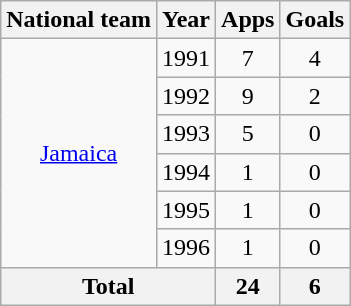<table class="wikitable" style="text-align:center">
<tr>
<th>National team</th>
<th>Year</th>
<th>Apps</th>
<th>Goals</th>
</tr>
<tr>
<td rowspan="6"><a href='#'>Jamaica</a></td>
<td>1991</td>
<td>7</td>
<td>4</td>
</tr>
<tr>
<td>1992</td>
<td>9</td>
<td>2</td>
</tr>
<tr>
<td>1993</td>
<td>5</td>
<td>0</td>
</tr>
<tr>
<td>1994</td>
<td>1</td>
<td>0</td>
</tr>
<tr>
<td>1995</td>
<td>1</td>
<td>0</td>
</tr>
<tr>
<td>1996</td>
<td>1</td>
<td>0</td>
</tr>
<tr>
<th colspan=2>Total</th>
<th>24</th>
<th>6</th>
</tr>
</table>
